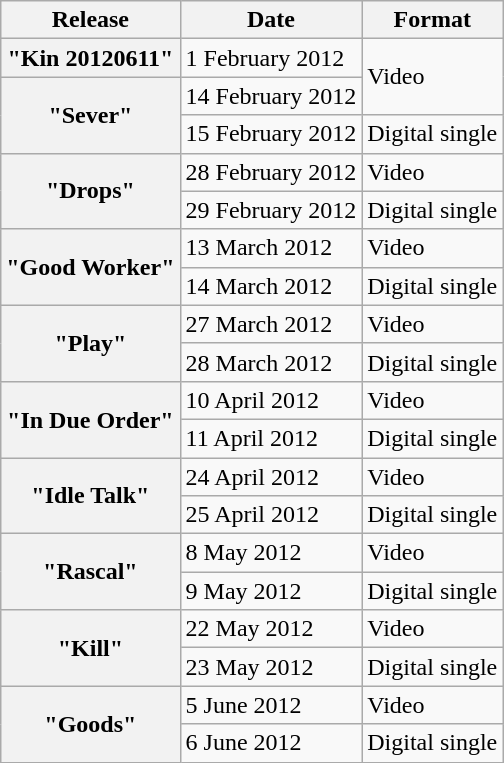<table class="wikitable plainrowheaders">
<tr>
<th scope="col">Release</th>
<th scope="col">Date</th>
<th scope="col">Format</th>
</tr>
<tr>
<th scope="row">"Kin 20120611"</th>
<td>1 February 2012</td>
<td rowspan="2">Video</td>
</tr>
<tr>
<th scope="row" rowspan="2">"Sever"</th>
<td>14 February 2012</td>
</tr>
<tr>
<td>15 February 2012</td>
<td>Digital single</td>
</tr>
<tr>
<th scope="row" rowspan="2">"Drops"</th>
<td>28 February 2012</td>
<td>Video</td>
</tr>
<tr>
<td>29 February 2012</td>
<td>Digital single</td>
</tr>
<tr>
<th scope="row" rowspan="2">"Good Worker"</th>
<td>13 March 2012</td>
<td>Video</td>
</tr>
<tr>
<td>14 March 2012</td>
<td>Digital single</td>
</tr>
<tr>
<th scope="row" rowspan="2">"Play"</th>
<td>27 March 2012</td>
<td>Video</td>
</tr>
<tr>
<td>28 March 2012</td>
<td>Digital single</td>
</tr>
<tr>
<th scope="row" rowspan="2">"In Due Order"</th>
<td>10 April 2012</td>
<td>Video</td>
</tr>
<tr>
<td>11 April 2012</td>
<td>Digital single</td>
</tr>
<tr>
<th scope="row" rowspan="2">"Idle Talk"</th>
<td>24 April 2012</td>
<td>Video</td>
</tr>
<tr>
<td>25 April 2012</td>
<td>Digital single</td>
</tr>
<tr>
<th scope="row" rowspan="2">"Rascal"</th>
<td>8 May 2012</td>
<td>Video</td>
</tr>
<tr>
<td>9 May 2012</td>
<td>Digital single</td>
</tr>
<tr>
<th scope="row" rowspan="2">"Kill"</th>
<td>22 May 2012</td>
<td>Video</td>
</tr>
<tr>
<td>23 May 2012</td>
<td>Digital single</td>
</tr>
<tr>
<th scope="row" rowspan="2">"Goods"</th>
<td>5 June 2012</td>
<td>Video</td>
</tr>
<tr>
<td>6 June 2012</td>
<td>Digital single</td>
</tr>
</table>
